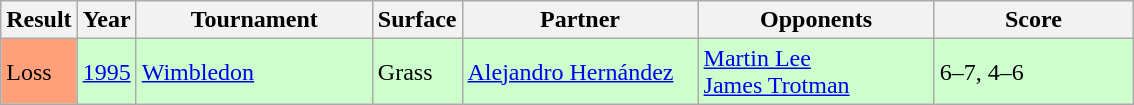<table class="sortable wikitable">
<tr>
<th style="width:40px;">Result</th>
<th style="width:30px;">Year</th>
<th style="width:150px;">Tournament</th>
<th style="width:50px;">Surface</th>
<th style="width:150px;">Partner</th>
<th style="width:150px;">Opponents</th>
<th style="width:125px;" class="unsortable">Score</th>
</tr>
<tr style="background:#ccffcc;">
<td style="background:#ffa07a;">Loss</td>
<td><a href='#'>1995</a></td>
<td><a href='#'>Wimbledon</a></td>
<td>Grass</td>
<td> <a href='#'>Alejandro Hernández</a></td>
<td> <a href='#'>Martin Lee</a><br> <a href='#'>James Trotman</a></td>
<td>6–7, 4–6</td>
</tr>
</table>
